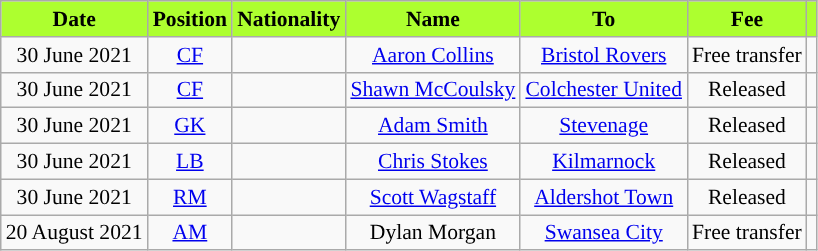<table class="wikitable"  style="text-align:center; font-size:90%; ">
<tr>
<th style="background:#ADFF2F;color:black;">Date</th>
<th style="background:#ADFF2F;color:black;">Position</th>
<th style="background:#ADFF2F;color:black;">Nationality</th>
<th style="background:#ADFF2F;color:black;">Name</th>
<th style="background:#ADFF2F;color:black;">To</th>
<th style="background:#ADFF2F;color:black;">Fee</th>
<th style="background:#ADFF2F;color:black;"></th>
</tr>
<tr>
<td>30 June 2021</td>
<td><a href='#'>CF</a></td>
<td></td>
<td><a href='#'>Aaron Collins</a></td>
<td> <a href='#'>Bristol Rovers</a></td>
<td>Free transfer</td>
<td></td>
</tr>
<tr>
<td>30 June 2021</td>
<td><a href='#'>CF</a></td>
<td></td>
<td><a href='#'>Shawn McCoulsky</a></td>
<td> <a href='#'>Colchester United</a></td>
<td>Released</td>
<td></td>
</tr>
<tr>
<td>30 June 2021</td>
<td><a href='#'>GK</a></td>
<td></td>
<td><a href='#'>Adam Smith</a></td>
<td> <a href='#'>Stevenage</a></td>
<td>Released</td>
<td></td>
</tr>
<tr>
<td>30 June 2021</td>
<td><a href='#'>LB</a></td>
<td></td>
<td><a href='#'>Chris Stokes</a></td>
<td> <a href='#'>Kilmarnock</a></td>
<td>Released</td>
<td></td>
</tr>
<tr>
<td>30 June 2021</td>
<td><a href='#'>RM</a></td>
<td></td>
<td><a href='#'>Scott Wagstaff</a></td>
<td> <a href='#'>Aldershot Town</a></td>
<td>Released</td>
<td></td>
</tr>
<tr>
<td>20 August 2021</td>
<td><a href='#'>AM</a></td>
<td></td>
<td>Dylan Morgan</td>
<td> <a href='#'>Swansea City</a></td>
<td>Free transfer</td>
<td></td>
</tr>
</table>
